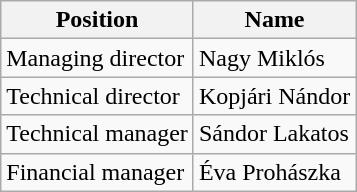<table class="wikitable">
<tr>
<th>Position</th>
<th>Name</th>
</tr>
<tr>
<td>Managing director</td>
<td> Nagy Miklós</td>
</tr>
<tr>
<td>Technical director</td>
<td> Kopjári Nándor</td>
</tr>
<tr>
<td>Technical manager</td>
<td> Sándor Lakatos</td>
</tr>
<tr>
<td>Financial manager</td>
<td> Éva Prohászka</td>
</tr>
</table>
